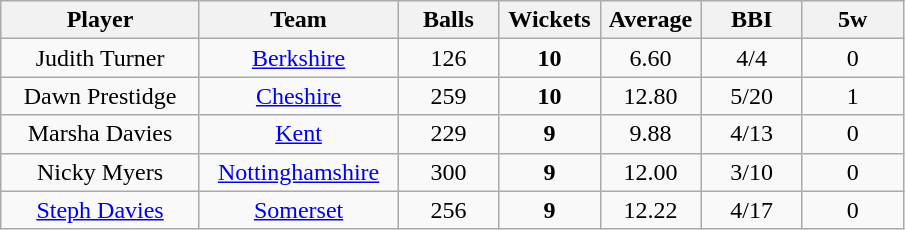<table class="wikitable" style="text-align:center">
<tr>
<th width=125>Player</th>
<th width=125>Team</th>
<th width=60>Balls</th>
<th width=60>Wickets</th>
<th width=60>Average</th>
<th width=60>BBI</th>
<th width=60>5w</th>
</tr>
<tr>
<td>Judith Turner</td>
<td><a href='#'>Berkshire</a></td>
<td>126</td>
<td><strong>10</strong></td>
<td>6.60</td>
<td>4/4</td>
<td>0</td>
</tr>
<tr>
<td>Dawn Prestidge</td>
<td><a href='#'>Cheshire</a></td>
<td>259</td>
<td><strong>10</strong></td>
<td>12.80</td>
<td>5/20</td>
<td>1</td>
</tr>
<tr>
<td>Marsha Davies</td>
<td><a href='#'>Kent</a></td>
<td>229</td>
<td><strong>9</strong></td>
<td>9.88</td>
<td>4/13</td>
<td>0</td>
</tr>
<tr>
<td>Nicky Myers</td>
<td><a href='#'>Nottinghamshire</a></td>
<td>300</td>
<td><strong>9</strong></td>
<td>12.00</td>
<td>3/10</td>
<td>0</td>
</tr>
<tr>
<td><a href='#'>Steph Davies</a></td>
<td><a href='#'>Somerset</a></td>
<td>256</td>
<td><strong>9</strong></td>
<td>12.22</td>
<td>4/17</td>
<td>0</td>
</tr>
</table>
